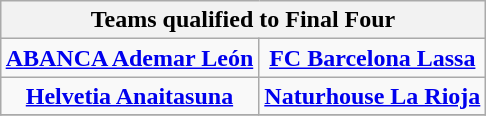<table class="wikitable" style="text-align: center; margin: 0 auto;">
<tr>
<th colspan="4">Teams qualified to <strong>Final Four</strong></th>
</tr>
<tr>
<td><strong><a href='#'>ABANCA Ademar León</a></strong></td>
<td><strong><a href='#'>FC Barcelona Lassa</a></strong></td>
</tr>
<tr>
<td><strong><a href='#'>Helvetia Anaitasuna</a></strong></td>
<td><strong><a href='#'>Naturhouse La Rioja</a></strong></td>
</tr>
<tr>
</tr>
</table>
